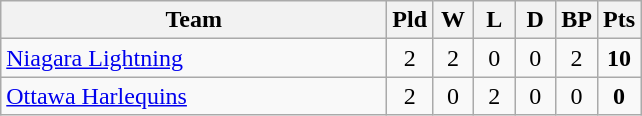<table class="wikitable" style="text-align: center;">
<tr>
<th width="250">Team</th>
<th width="20">Pld</th>
<th width="20">W</th>
<th width="20">L</th>
<th width="20">D</th>
<th width="20">BP</th>
<th width="20">Pts</th>
</tr>
<tr>
<td align=left><a href='#'>Niagara Lightning</a></td>
<td>2</td>
<td>2</td>
<td>0</td>
<td>0</td>
<td>2</td>
<td><strong>10</strong></td>
</tr>
<tr>
<td align=left><a href='#'>Ottawa Harlequins</a></td>
<td>2</td>
<td>0</td>
<td>2</td>
<td>0</td>
<td>0</td>
<td><strong>0</strong></td>
</tr>
</table>
